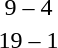<table style="text-align:center">
<tr>
<th width=200></th>
<th width=100></th>
<th width=200></th>
</tr>
<tr>
<td align=right><strong></strong></td>
<td>9 – 4</td>
<td align=left></td>
</tr>
<tr>
<td align=right><strong></strong></td>
<td>19 – 1</td>
<td align=left></td>
</tr>
</table>
